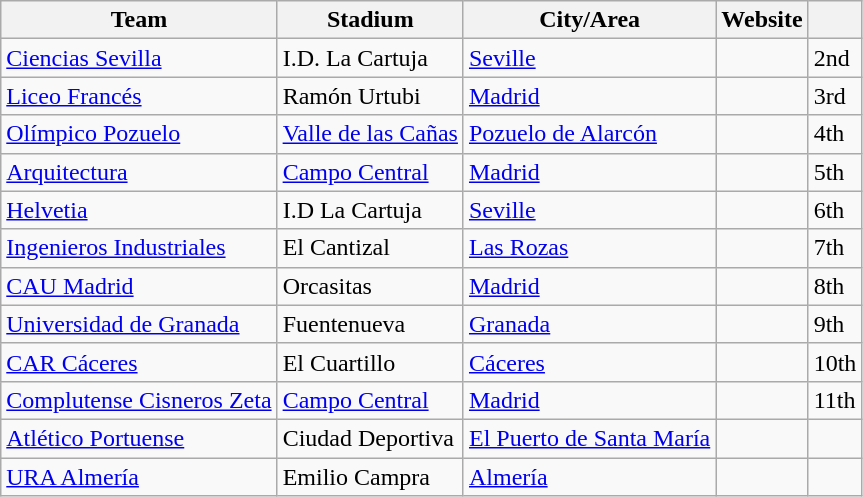<table class="wikitable sortable">
<tr>
<th>Team</th>
<th>Stadium</th>
<th>City/Area</th>
<th>Website</th>
<th></th>
</tr>
<tr>
<td><a href='#'>Ciencias Sevilla</a></td>
<td>I.D. La Cartuja</td>
<td><a href='#'>Seville</a></td>
<td></td>
<td>2nd</td>
</tr>
<tr>
<td><a href='#'>Liceo Francés</a></td>
<td>Ramón Urtubi</td>
<td><a href='#'>Madrid</a></td>
<td></td>
<td>3rd</td>
</tr>
<tr>
<td><a href='#'>Olímpico Pozuelo</a></td>
<td><a href='#'>Valle de las Cañas</a></td>
<td><a href='#'>Pozuelo de Alarcón</a></td>
<td></td>
<td>4th</td>
</tr>
<tr>
<td><a href='#'>Arquitectura</a></td>
<td><a href='#'>Campo Central</a></td>
<td><a href='#'>Madrid</a></td>
<td></td>
<td>5th</td>
</tr>
<tr>
<td><a href='#'>Helvetia</a></td>
<td>I.D La Cartuja</td>
<td><a href='#'>Seville</a></td>
<td></td>
<td>6th</td>
</tr>
<tr>
<td><a href='#'>Ingenieros Industriales</a></td>
<td>El Cantizal</td>
<td><a href='#'>Las Rozas</a></td>
<td></td>
<td>7th</td>
</tr>
<tr>
<td><a href='#'>CAU Madrid</a></td>
<td>Orcasitas</td>
<td><a href='#'>Madrid</a></td>
<td> </td>
<td>8th</td>
</tr>
<tr>
<td><a href='#'>Universidad de Granada</a></td>
<td>Fuentenueva</td>
<td><a href='#'>Granada</a></td>
<td></td>
<td>9th</td>
</tr>
<tr>
<td><a href='#'>CAR Cáceres</a></td>
<td>El Cuartillo</td>
<td><a href='#'>Cáceres</a></td>
<td></td>
<td>10th</td>
</tr>
<tr>
<td><a href='#'>Complutense Cisneros Zeta</a></td>
<td><a href='#'>Campo Central</a></td>
<td><a href='#'>Madrid</a></td>
<td></td>
<td>11th</td>
</tr>
<tr>
<td><a href='#'>Atlético Portuense</a></td>
<td>Ciudad Deportiva</td>
<td><a href='#'>El Puerto de Santa María</a></td>
<td></td>
<td></td>
</tr>
<tr>
<td><a href='#'>URA Almería</a></td>
<td>Emilio Campra</td>
<td><a href='#'>Almería</a></td>
<td></td>
<td></td>
</tr>
</table>
